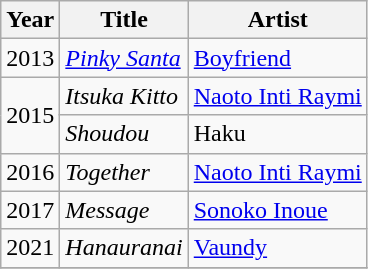<table class="wikitable sortable">
<tr>
<th>Year</th>
<th>Title</th>
<th>Artist</th>
</tr>
<tr>
<td>2013</td>
<td><em><a href='#'>Pinky Santa</a></em></td>
<td><a href='#'>Boyfriend</a></td>
</tr>
<tr>
<td rowspan=2>2015</td>
<td><em>Itsuka Kitto</em></td>
<td><a href='#'>Naoto Inti Raymi</a></td>
</tr>
<tr>
<td><em>Shoudou</em></td>
<td>Haku</td>
</tr>
<tr>
<td>2016</td>
<td><em>Together</em></td>
<td><a href='#'>Naoto Inti Raymi</a></td>
</tr>
<tr>
<td>2017</td>
<td><em>Message</em></td>
<td><a href='#'>Sonoko Inoue</a></td>
</tr>
<tr>
<td>2021</td>
<td><em>Hanauranai</em></td>
<td><a href='#'>Vaundy</a></td>
</tr>
<tr>
</tr>
</table>
